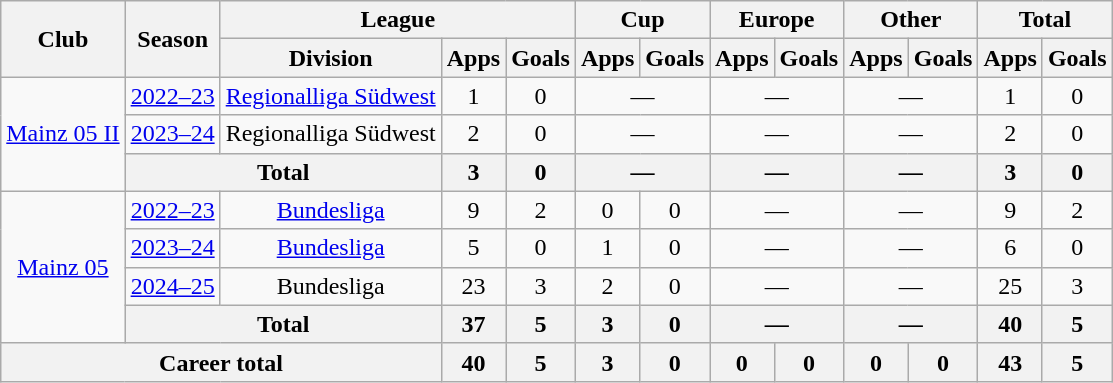<table class="wikitable" style="text-align:center">
<tr>
<th rowspan="2">Club</th>
<th rowspan="2">Season</th>
<th colspan="3">League</th>
<th colspan="2">Cup</th>
<th colspan="2">Europe</th>
<th colspan="2">Other</th>
<th colspan="2">Total</th>
</tr>
<tr>
<th>Division</th>
<th>Apps</th>
<th>Goals</th>
<th>Apps</th>
<th>Goals</th>
<th>Apps</th>
<th>Goals</th>
<th>Apps</th>
<th>Goals</th>
<th>Apps</th>
<th>Goals</th>
</tr>
<tr>
<td rowspan="3"><a href='#'>Mainz 05 II</a></td>
<td><a href='#'>2022–23</a></td>
<td><a href='#'>Regionalliga Südwest</a></td>
<td>1</td>
<td>0</td>
<td colspan="2">—</td>
<td colspan="2">—</td>
<td colspan="2">—</td>
<td>1</td>
<td>0</td>
</tr>
<tr>
<td><a href='#'>2023–24</a></td>
<td>Regionalliga Südwest</td>
<td>2</td>
<td>0</td>
<td colspan="2">—</td>
<td colspan="2">—</td>
<td colspan="2">—</td>
<td>2</td>
<td>0</td>
</tr>
<tr>
<th colspan="2">Total</th>
<th>3</th>
<th>0</th>
<th colspan="2">—</th>
<th colspan="2">—</th>
<th colspan="2">—</th>
<th>3</th>
<th>0</th>
</tr>
<tr>
<td rowspan="4"><a href='#'>Mainz 05</a></td>
<td><a href='#'>2022–23</a></td>
<td><a href='#'>Bundesliga</a></td>
<td>9</td>
<td>2</td>
<td>0</td>
<td>0</td>
<td colspan="2">—</td>
<td colspan="2">—</td>
<td>9</td>
<td>2</td>
</tr>
<tr>
<td><a href='#'>2023–24</a></td>
<td><a href='#'>Bundesliga</a></td>
<td>5</td>
<td>0</td>
<td>1</td>
<td>0</td>
<td colspan="2">—</td>
<td colspan="2">—</td>
<td>6</td>
<td>0</td>
</tr>
<tr>
<td><a href='#'>2024–25</a></td>
<td>Bundesliga</td>
<td>23</td>
<td>3</td>
<td>2</td>
<td>0</td>
<td colspan="2">—</td>
<td colspan="2">—</td>
<td>25</td>
<td>3</td>
</tr>
<tr>
<th colspan="2">Total</th>
<th>37</th>
<th>5</th>
<th>3</th>
<th>0</th>
<th colspan="2">—</th>
<th colspan="2">—</th>
<th>40</th>
<th>5</th>
</tr>
<tr>
<th colspan="3">Career total</th>
<th>40</th>
<th>5</th>
<th>3</th>
<th>0</th>
<th>0</th>
<th>0</th>
<th>0</th>
<th>0</th>
<th>43</th>
<th>5</th>
</tr>
</table>
